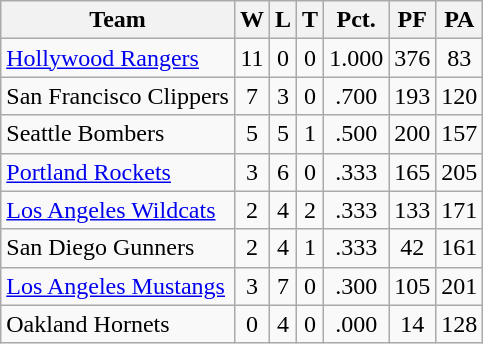<table class="wikitable">
<tr>
<th>Team</th>
<th>W</th>
<th>L</th>
<th>T</th>
<th>Pct.</th>
<th>PF</th>
<th>PA</th>
</tr>
<tr align="center">
<td align="left"><a href='#'>Hollywood Rangers</a></td>
<td>11</td>
<td>0</td>
<td>0</td>
<td>1.000</td>
<td>376</td>
<td>83</td>
</tr>
<tr align="center">
<td align="left">San Francisco Clippers</td>
<td>7</td>
<td>3</td>
<td>0</td>
<td>.700</td>
<td>193</td>
<td>120</td>
</tr>
<tr align="center">
<td align="left">Seattle Bombers</td>
<td>5</td>
<td>5</td>
<td>1</td>
<td>.500</td>
<td>200</td>
<td>157</td>
</tr>
<tr align="center">
<td align="left"><a href='#'>Portland Rockets</a></td>
<td>3</td>
<td>6</td>
<td>0</td>
<td>.333</td>
<td>165</td>
<td>205</td>
</tr>
<tr align="center">
<td align="left"><a href='#'>Los Angeles Wildcats</a></td>
<td>2</td>
<td>4</td>
<td>2</td>
<td>.333</td>
<td>133</td>
<td>171</td>
</tr>
<tr align="center">
<td align="left">San Diego Gunners</td>
<td>2</td>
<td>4</td>
<td>1</td>
<td>.333</td>
<td>42</td>
<td>161</td>
</tr>
<tr align="center">
<td align="left"><a href='#'>Los Angeles Mustangs</a></td>
<td>3</td>
<td>7</td>
<td>0</td>
<td>.300</td>
<td>105</td>
<td>201</td>
</tr>
<tr align="center">
<td align="left">Oakland Hornets</td>
<td>0</td>
<td>4</td>
<td>0</td>
<td>.000</td>
<td>14</td>
<td>128</td>
</tr>
</table>
